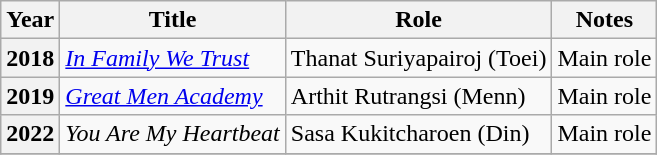<table class="wikitable plainrowheaders sortable">
<tr>
<th scope="col">Year</th>
<th scope="col">Title</th>
<th scope="col">Role</th>
<th class="unsortable">Notes</th>
</tr>
<tr>
<th scope="row">2018</th>
<td><em><a href='#'>In Family We Trust</a></em></td>
<td>Thanat Suriyapairoj (Toei)</td>
<td>Main role</td>
</tr>
<tr>
<th scope="row">2019</th>
<td><em><a href='#'>Great Men Academy</a></em></td>
<td>Arthit Rutrangsi (Menn)</td>
<td>Main role</td>
</tr>
<tr>
<th scope="row">2022</th>
<td><em>You Are My Heartbeat</em></td>
<td>Sasa Kukitcharoen (Din)</td>
<td>Main role</td>
</tr>
<tr>
</tr>
</table>
